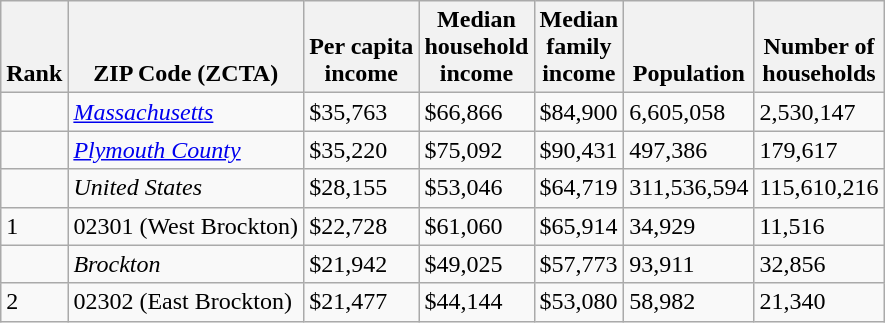<table class="wikitable sortable">
<tr valign=bottom>
<th>Rank</th>
<th>ZIP Code (ZCTA)</th>
<th>Per capita<br>income</th>
<th>Median<br>household<br>income</th>
<th>Median<br>family<br>income</th>
<th>Population</th>
<th>Number of<br>households</th>
</tr>
<tr>
<td></td>
<td><em><a href='#'>Massachusetts</a></em></td>
<td>$35,763</td>
<td>$66,866</td>
<td>$84,900</td>
<td>6,605,058</td>
<td>2,530,147</td>
</tr>
<tr>
<td></td>
<td><em><a href='#'>Plymouth County</a></em></td>
<td>$35,220</td>
<td>$75,092</td>
<td>$90,431</td>
<td>497,386</td>
<td>179,617</td>
</tr>
<tr>
<td></td>
<td><em>United States</em></td>
<td>$28,155</td>
<td>$53,046</td>
<td>$64,719</td>
<td>311,536,594</td>
<td>115,610,216</td>
</tr>
<tr>
<td>1</td>
<td>02301 (West Brockton)</td>
<td>$22,728</td>
<td>$61,060</td>
<td>$65,914</td>
<td>34,929</td>
<td>11,516</td>
</tr>
<tr>
<td></td>
<td><em>Brockton</em></td>
<td>$21,942</td>
<td>$49,025</td>
<td>$57,773</td>
<td>93,911</td>
<td>32,856</td>
</tr>
<tr>
<td>2</td>
<td>02302 (East Brockton)</td>
<td>$21,477</td>
<td>$44,144</td>
<td>$53,080</td>
<td>58,982</td>
<td>21,340</td>
</tr>
</table>
